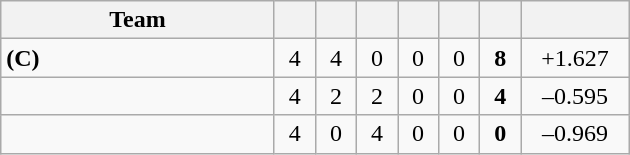<table class="wikitable" style="text-align:center">
<tr>
<th style="width:175px;">Team</th>
<th style="width:20px;"></th>
<th style="width:20px;"></th>
<th style="width:20px;"></th>
<th style="width:20px;"></th>
<th style="width:20px;"></th>
<th style="width:20px;"></th>
<th style="width:65px;"></th>
</tr>
<tr>
<td style="text-align:left"><strong> (C)</strong></td>
<td>4</td>
<td>4</td>
<td>0</td>
<td>0</td>
<td>0</td>
<td><strong>8</strong></td>
<td>+1.627</td>
</tr>
<tr>
<td style="text-align:left"></td>
<td>4</td>
<td>2</td>
<td>2</td>
<td>0</td>
<td>0</td>
<td><strong>4</strong></td>
<td>–0.595</td>
</tr>
<tr>
<td style="text-align:left"></td>
<td>4</td>
<td>0</td>
<td>4</td>
<td>0</td>
<td>0</td>
<td><strong>0</strong></td>
<td>–0.969</td>
</tr>
</table>
